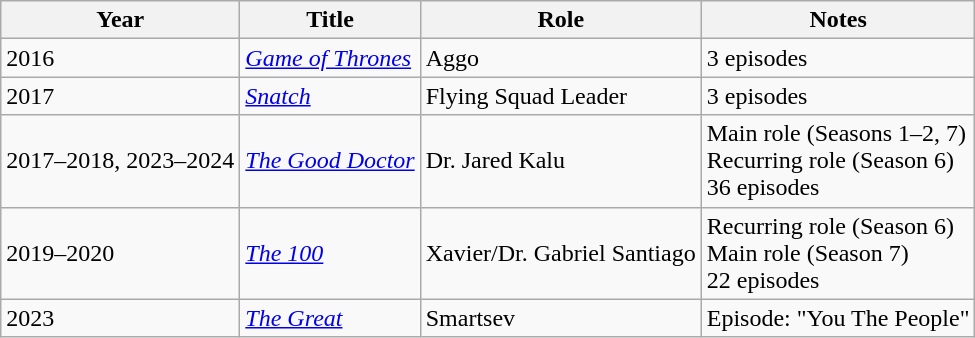<table class = "wikitable sortable">
<tr>
<th>Year</th>
<th>Title</th>
<th>Role</th>
<th>Notes</th>
</tr>
<tr>
<td>2016</td>
<td><em><a href='#'>Game of Thrones</a></em></td>
<td>Aggo</td>
<td>3 episodes</td>
</tr>
<tr>
<td>2017</td>
<td><em><a href='#'>Snatch</a></em></td>
<td>Flying Squad Leader</td>
<td>3 episodes</td>
</tr>
<tr>
<td>2017–2018, 2023–2024</td>
<td><em><a href='#'>The Good Doctor</a></em></td>
<td>Dr. Jared Kalu</td>
<td>Main role (Seasons 1–2, 7) <br>Recurring role (Season 6) <br> 36 episodes</td>
</tr>
<tr>
<td>2019–2020</td>
<td><em><a href='#'>The 100</a></em></td>
<td>Xavier/Dr. Gabriel Santiago</td>
<td>Recurring role (Season 6)<br>Main role (Season 7)<br>22 episodes</td>
</tr>
<tr>
<td>2023</td>
<td><em><a href='#'>The Great</a></em></td>
<td>Smartsev</td>
<td>Episode: "You The People"</td>
</tr>
</table>
